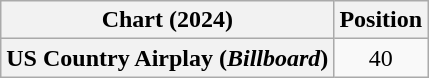<table class="wikitable sortable plainrowheaders" style="text-align:center">
<tr>
<th scope="col">Chart (2024)</th>
<th scope="col">Position</th>
</tr>
<tr>
<th scope="row">US Country Airplay (<em>Billboard</em>)</th>
<td>40</td>
</tr>
</table>
